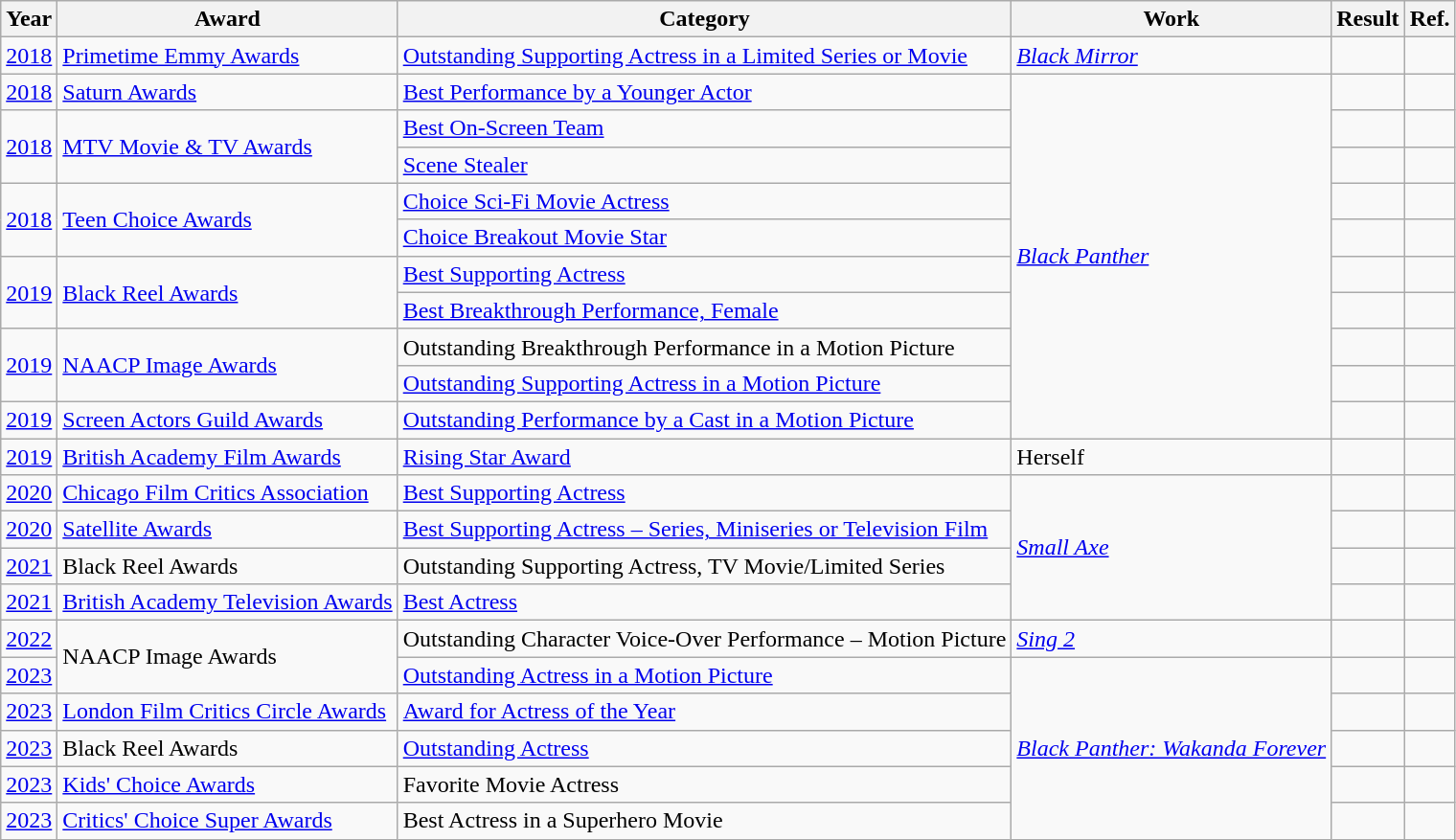<table class="wikitable unsortable">
<tr>
<th>Year</th>
<th>Award</th>
<th>Category</th>
<th>Work</th>
<th>Result</th>
<th class="unsortable">Ref.</th>
</tr>
<tr>
<td><a href='#'>2018</a></td>
<td><a href='#'>Primetime Emmy Awards</a></td>
<td><a href='#'>Outstanding Supporting Actress in a Limited Series or Movie</a></td>
<td><em><a href='#'>Black Mirror</a></em></td>
<td></td>
<td></td>
</tr>
<tr>
<td><a href='#'>2018</a></td>
<td><a href='#'>Saturn Awards</a></td>
<td><a href='#'>Best Performance by a Younger Actor</a></td>
<td rowspan="10"><em><a href='#'>Black Panther</a></em></td>
<td></td>
<td></td>
</tr>
<tr>
<td rowspan="2"><a href='#'>2018</a></td>
<td rowspan="2"><a href='#'>MTV Movie & TV Awards</a></td>
<td><a href='#'>Best On-Screen Team</a></td>
<td></td>
<td></td>
</tr>
<tr>
<td><a href='#'>Scene Stealer</a></td>
<td></td>
<td></td>
</tr>
<tr>
<td rowspan="2"><a href='#'>2018</a></td>
<td rowspan="2"><a href='#'>Teen Choice Awards</a></td>
<td><a href='#'>Choice Sci-Fi Movie Actress</a></td>
<td></td>
<td></td>
</tr>
<tr>
<td><a href='#'>Choice Breakout Movie Star</a></td>
<td></td>
<td></td>
</tr>
<tr>
<td rowspan="2"><a href='#'>2019</a></td>
<td rowspan="2"><a href='#'>Black Reel Awards</a></td>
<td><a href='#'>Best Supporting Actress</a></td>
<td></td>
<td></td>
</tr>
<tr>
<td><a href='#'>Best Breakthrough Performance, Female</a></td>
<td></td>
<td></td>
</tr>
<tr>
<td rowspan="2"><a href='#'>2019</a></td>
<td rowspan="2"><a href='#'>NAACP Image Awards</a></td>
<td>Outstanding Breakthrough Performance in a Motion Picture</td>
<td></td>
<td></td>
</tr>
<tr>
<td><a href='#'>Outstanding Supporting Actress in a Motion Picture</a></td>
<td></td>
<td></td>
</tr>
<tr>
<td><a href='#'>2019</a></td>
<td><a href='#'>Screen Actors Guild Awards</a></td>
<td><a href='#'>Outstanding Performance by a Cast in a Motion Picture</a></td>
<td></td>
<td></td>
</tr>
<tr>
<td><a href='#'>2019</a></td>
<td><a href='#'>British Academy Film Awards</a></td>
<td><a href='#'>Rising Star Award</a></td>
<td>Herself</td>
<td></td>
<td></td>
</tr>
<tr>
<td><a href='#'>2020</a></td>
<td><a href='#'>Chicago Film Critics Association</a></td>
<td><a href='#'>Best Supporting Actress</a></td>
<td rowspan="4"><em><a href='#'>Small Axe</a></em></td>
<td></td>
<td></td>
</tr>
<tr>
<td><a href='#'>2020</a></td>
<td><a href='#'>Satellite Awards</a></td>
<td><a href='#'>Best Supporting Actress – Series, Miniseries or Television Film</a></td>
<td></td>
<td></td>
</tr>
<tr>
<td><a href='#'>2021</a></td>
<td>Black Reel Awards</td>
<td>Outstanding Supporting Actress, TV Movie/Limited Series</td>
<td></td>
<td></td>
</tr>
<tr>
<td><a href='#'>2021</a></td>
<td><a href='#'>British Academy Television Awards</a></td>
<td><a href='#'>Best Actress</a></td>
<td></td>
<td></td>
</tr>
<tr>
<td><a href='#'>2022</a></td>
<td rowspan="2">NAACP Image Awards</td>
<td>Outstanding Character Voice-Over Performance – Motion Picture</td>
<td><em><a href='#'>Sing 2</a></em></td>
<td></td>
<td></td>
</tr>
<tr>
<td><a href='#'>2023</a></td>
<td><a href='#'>Outstanding Actress in a Motion Picture</a></td>
<td rowspan="5"><em><a href='#'>Black Panther: Wakanda Forever</a></em></td>
<td></td>
<td></td>
</tr>
<tr>
<td><a href='#'>2023</a></td>
<td><a href='#'>London Film Critics Circle Awards</a></td>
<td><a href='#'>Award for Actress of the Year</a></td>
<td></td>
<td></td>
</tr>
<tr>
<td><a href='#'>2023</a></td>
<td>Black Reel Awards</td>
<td><a href='#'>Outstanding Actress</a></td>
<td></td>
<td></td>
</tr>
<tr>
<td><a href='#'>2023</a></td>
<td><a href='#'>Kids' Choice Awards</a></td>
<td>Favorite Movie Actress</td>
<td></td>
<td></td>
</tr>
<tr>
<td><a href='#'>2023</a></td>
<td><a href='#'>Critics' Choice Super Awards</a></td>
<td>Best Actress in a Superhero Movie</td>
<td></td>
<td></td>
</tr>
</table>
